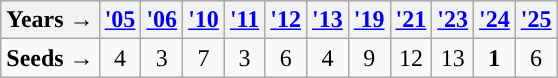<table class="wikitable">
<tr>
<th>Years →</th>
<th><a href='#'>'05</a></th>
<th><a href='#'>'06</a></th>
<th><a href='#'>'10</a></th>
<th><a href='#'>'11</a></th>
<th><a href='#'>'12</a></th>
<th><a href='#'>'13</a></th>
<th><a href='#'>'19</a></th>
<th><a href='#'>'21</a></th>
<th><a href='#'>'23</a></th>
<th><a href='#'>'24</a></th>
<th><a href='#'>'25</a></th>
</tr>
<tr align=center>
<td style="text-align:left; "><strong>Seeds →</strong></td>
<td>4</td>
<td>3</td>
<td>7</td>
<td>3</td>
<td>6</td>
<td>4</td>
<td>9</td>
<td>12</td>
<td>13</td>
<td><strong>1</strong></td>
<td>6</td>
</tr>
</table>
